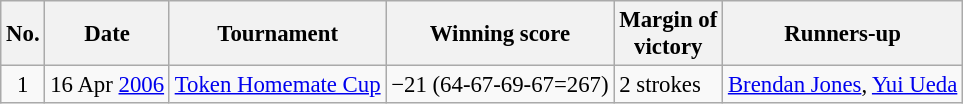<table class="wikitable" style="font-size:95%;">
<tr>
<th>No.</th>
<th>Date</th>
<th>Tournament</th>
<th>Winning score</th>
<th>Margin of<br>victory</th>
<th>Runners-up</th>
</tr>
<tr>
<td align=center>1</td>
<td align=right>16 Apr <a href='#'>2006</a></td>
<td><a href='#'>Token Homemate Cup</a></td>
<td>−21 (64-67-69-67=267)</td>
<td>2 strokes</td>
<td> <a href='#'>Brendan Jones</a>,  <a href='#'>Yui Ueda</a></td>
</tr>
</table>
